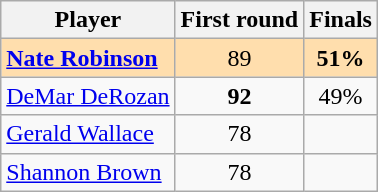<table class="wikitable">
<tr>
<th>Player</th>
<th>First round</th>
<th>Finals</th>
</tr>
<tr style="background:#ffdead; text-align:center;">
<td align=left><strong><a href='#'>Nate Robinson</a></strong> </td>
<td>89 </td>
<td><strong>51%</strong></td>
</tr>
<tr align=center>
<td align=left><a href='#'>DeMar DeRozan</a> </td>
<td><strong>92</strong> </td>
<td>49%</td>
</tr>
<tr align=center>
<td align=left><a href='#'>Gerald Wallace</a> </td>
<td>78 </td>
<td></td>
</tr>
<tr align=center>
<td align=left><a href='#'>Shannon Brown</a> </td>
<td>78 </td>
<td></td>
</tr>
</table>
